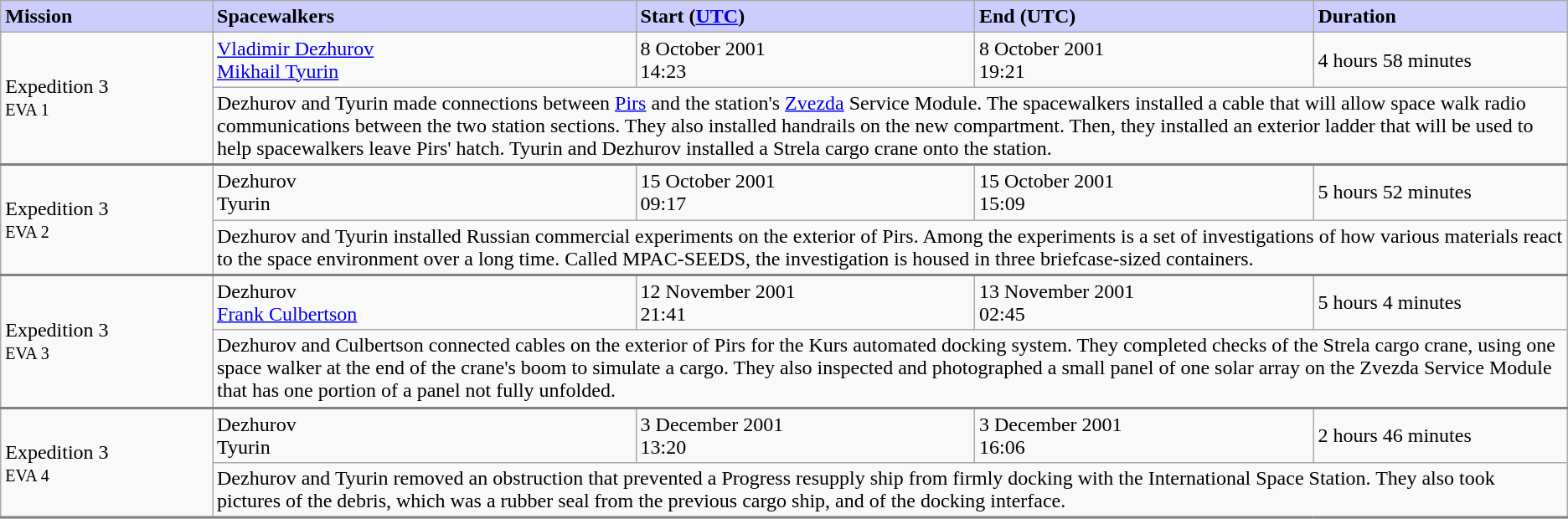<table class="wikitable">
<tr>
<th width="10%" style="background:#ccccff;color:black;text-align:left"><strong>Mission</strong></th>
<th width="20%" style="background:#ccccff;color:black;text-align:left"><strong>Spacewalkers</strong></th>
<th width="16%" style="background:#ccccff;color:black;text-align:left"><strong>Start (<a href='#'>UTC</a>)</strong></th>
<th width="16%" style="background:#ccccff;color:black;text-align:left"><strong>End (UTC)</strong></th>
<th width="12%" style="background:#ccccff;color:black;text-align:left"><strong>Duration</strong></th>
</tr>
<tr>
<td rowspan=2 style="border-bottom:2px solid grey;">Expedition 3<br><small>EVA 1</small><br></td>
<td><a href='#'>Vladimir Dezhurov</a> <br> <a href='#'>Mikhail Tyurin</a></td>
<td>8 October 2001 <br> 14:23</td>
<td>8 October 2001 <br> 19:21</td>
<td>4 hours 58 minutes</td>
</tr>
<tr>
<td colspan=4 style="border-bottom:2px solid grey;">Dezhurov and Tyurin made connections between <a href='#'>Pirs</a> and the station's <a href='#'>Zvezda</a> Service Module. The spacewalkers installed a cable that will allow space walk radio communications between the two station sections. They also installed handrails on the new compartment. Then, they installed an exterior ladder that will be used to help spacewalkers leave Pirs' hatch. Tyurin and Dezhurov installed a Strela cargo crane onto the station.</td>
</tr>
<tr>
<td rowspan=2 style="border-bottom:2px solid grey;">Expedition 3<br><small>EVA 2</small><br></td>
<td>Dezhurov <br> Tyurin</td>
<td>15 October 2001 <br> 09:17</td>
<td>15 October 2001 <br> 15:09</td>
<td>5 hours 52 minutes</td>
</tr>
<tr>
<td colspan=4 style="border-bottom:2px solid grey;">Dezhurov and Tyurin installed Russian commercial experiments on the exterior of Pirs. Among the experiments is a set of investigations of how various materials react to the space environment over a long time. Called MPAC-SEEDS, the investigation is housed in three briefcase-sized containers.</td>
</tr>
<tr>
<td rowspan=2 style="border-bottom:2px solid grey;">Expedition 3<br><small>EVA 3</small><br></td>
<td>Dezhurov <br> <a href='#'>Frank Culbertson</a></td>
<td>12 November 2001 <br> 21:41</td>
<td>13 November 2001 <br> 02:45</td>
<td>5 hours 4 minutes</td>
</tr>
<tr>
<td colspan=4 style="border-bottom:2px solid grey;">Dezhurov and Culbertson connected cables on the exterior of Pirs for the Kurs automated docking system. They completed checks of the Strela cargo crane, using one space walker at the end of the crane's boom to simulate a cargo. They also inspected and photographed a small panel of one solar array on the Zvezda Service Module that has one portion of a panel not fully unfolded.</td>
</tr>
<tr>
<td rowspan=2 style="border-bottom:2px solid grey;">Expedition 3<br><small>EVA 4</small><br></td>
<td>Dezhurov <br> Tyurin</td>
<td>3 December 2001 <br> 13:20</td>
<td>3 December 2001 <br> 16:06</td>
<td>2 hours 46 minutes</td>
</tr>
<tr>
<td colspan=4 style="border-bottom:2px solid grey;">Dezhurov and Tyurin removed an obstruction that prevented a Progress resupply ship from firmly docking with the International Space Station. They also took pictures of the debris, which was a rubber seal from the previous cargo ship, and of the docking interface.</td>
</tr>
</table>
